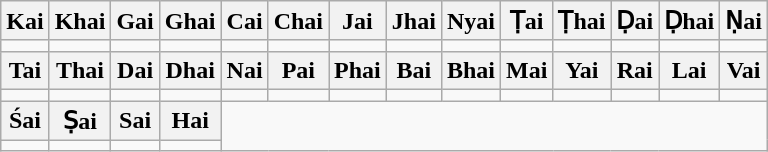<table class="wikitable">
<tr>
<th>Kai</th>
<th>Khai</th>
<th>Gai</th>
<th>Ghai</th>
<th>Cai</th>
<th>Chai</th>
<th>Jai</th>
<th>Jhai</th>
<th>Nyai</th>
<th>Ṭai</th>
<th>Ṭhai</th>
<th>Ḍai</th>
<th>Ḍhai</th>
<th>Ṇai</th>
</tr>
<tr>
<td></td>
<td></td>
<td></td>
<td></td>
<td></td>
<td></td>
<td></td>
<td></td>
<td></td>
<td></td>
<td></td>
<td></td>
<td></td>
<td></td>
</tr>
<tr>
<th>Tai</th>
<th>Thai</th>
<th>Dai</th>
<th>Dhai</th>
<th>Nai</th>
<th>Pai</th>
<th>Phai</th>
<th>Bai</th>
<th>Bhai</th>
<th>Mai</th>
<th>Yai</th>
<th>Rai</th>
<th>Lai</th>
<th>Vai</th>
</tr>
<tr>
<td></td>
<td></td>
<td></td>
<td></td>
<td></td>
<td></td>
<td></td>
<td></td>
<td></td>
<td></td>
<td></td>
<td></td>
<td></td>
<td></td>
</tr>
<tr>
<th>Śai</th>
<th>Ṣai</th>
<th>Sai</th>
<th>Hai</th>
</tr>
<tr>
<td></td>
<td></td>
<td></td>
<td></td>
</tr>
</table>
